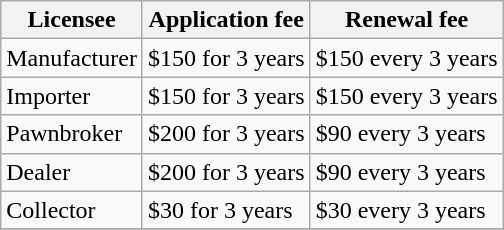<table class="wikitable">
<tr>
<th>Licensee</th>
<th>Application fee</th>
<th>Renewal fee</th>
</tr>
<tr>
<td>Manufacturer</td>
<td>$150 for 3 years</td>
<td>$150 every 3 years</td>
</tr>
<tr>
<td>Importer</td>
<td>$150 for 3 years</td>
<td>$150 every 3 years</td>
</tr>
<tr>
<td>Pawnbroker</td>
<td>$200 for 3 years</td>
<td>$90 every 3 years</td>
</tr>
<tr>
<td>Dealer</td>
<td>$200 for 3 years</td>
<td>$90 every 3 years</td>
</tr>
<tr>
<td>Collector</td>
<td>$30 for 3 years</td>
<td>$30 every 3 years</td>
</tr>
<tr>
</tr>
</table>
